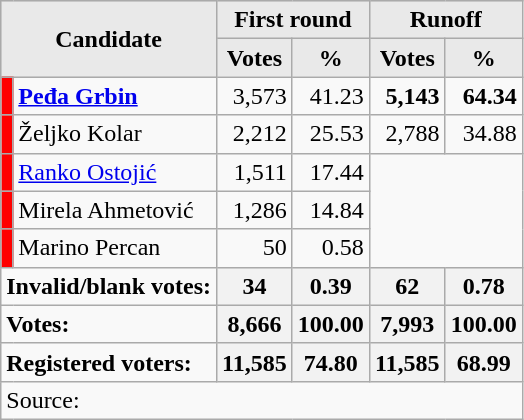<table class="wikitable">
<tr style="background:#c9c9c9;">
<th colspan="2" rowspan="2" style="background:#e9e9e9; text-align:center;">Candidate</th>
<th style="background:#e9e9e9; text-align:center;" colspan="2">First round</th>
<th style="background:#e9e9e9; text-align:center;" colspan="2">Runoff</th>
</tr>
<tr>
<th style="background:#e9e9e9; text-align:center;">Votes</th>
<th style="background:#e9e9e9; text-align:center;">%</th>
<th style="background:#e9e9e9; text-align:center;">Votes</th>
<th style="background:#e9e9e9; text-align:center;">%</th>
</tr>
<tr>
<td style="background:red;"></td>
<td style="text-align:left;"><strong><a href='#'>Peđa Grbin</a></strong></td>
<td style="text-align:right;">3,573</td>
<td style="text-align:right;">41.23</td>
<td style="text-align:right;"><strong>5,143</strong></td>
<td style="text-align:right;"><strong>64.34</strong></td>
</tr>
<tr>
<td style="background:red;"></td>
<td style="text-align:left;">Željko Kolar</td>
<td style="text-align:right;">2,212</td>
<td style="text-align:right;">25.53</td>
<td style="text-align:right;">2,788</td>
<td style="text-align:right;">34.88</td>
</tr>
<tr>
<td style="background:red;"></td>
<td style="text-align:left;"><a href='#'>Ranko Ostojić</a></td>
<td style="text-align:right;">1,511</td>
<td style="text-align:right;">17.44</td>
</tr>
<tr>
<td style="background:red;"></td>
<td style="text-align:left;">Mirela Ahmetović</td>
<td style="text-align:right;">1,286</td>
<td style="text-align:right;">14.84</td>
</tr>
<tr>
<td style="background:red;"></td>
<td style="text-align:left;">Marino Percan</td>
<td style="text-align:right;">50</td>
<td style="text-align:right;">0.58</td>
</tr>
<tr>
<td style="text-align:left;" colspan="2"><strong>Invalid/blank votes:</strong></td>
<th align= right>34</th>
<th align= right>0.39</th>
<th align= right>62</th>
<th align= right>0.78</th>
</tr>
<tr>
<td style="text-align:left;" colspan="2"><strong>Votes:</strong></td>
<th align= right>8,666</th>
<th align= right>100.00</th>
<th align= right>7,993</th>
<th align= right>100.00</th>
</tr>
<tr>
<td style="text-align:left;" colspan="2"><strong>Registered voters:</strong></td>
<th align= right>11,585</th>
<th align= right>74.80</th>
<th align= right>11,585</th>
<th align= right>68.99</th>
</tr>
<tr>
<td style="text-align:left;" colspan="7">Source:</td>
</tr>
</table>
